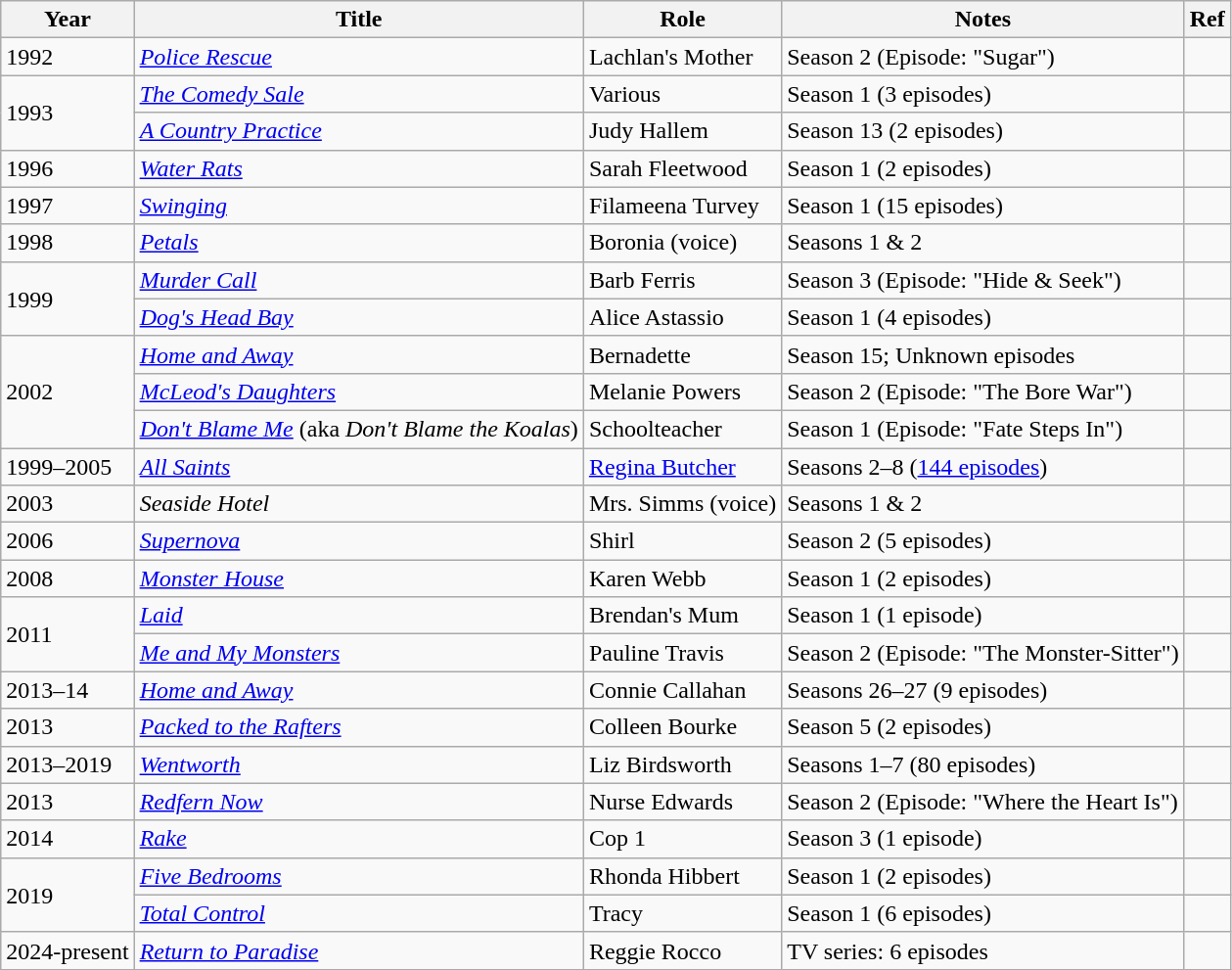<table class="wikitable sortable">
<tr>
<th>Year</th>
<th>Title</th>
<th>Role</th>
<th class="unsortable">Notes</th>
<th>Ref</th>
</tr>
<tr>
<td>1992</td>
<td><em><a href='#'>Police Rescue</a></em></td>
<td>Lachlan's Mother</td>
<td>Season 2 (Episode: "Sugar")</td>
<td></td>
</tr>
<tr>
<td rowspan="2">1993</td>
<td><em><a href='#'>The Comedy Sale</a></em></td>
<td>Various</td>
<td>Season 1 (3 episodes)</td>
<td></td>
</tr>
<tr>
<td><em><a href='#'>A Country Practice</a></em></td>
<td>Judy Hallem</td>
<td>Season 13 (2 episodes)</td>
<td></td>
</tr>
<tr>
<td>1996</td>
<td><em><a href='#'>Water Rats</a></em></td>
<td>Sarah Fleetwood</td>
<td>Season 1 (2 episodes)</td>
<td></td>
</tr>
<tr>
<td>1997</td>
<td><em><a href='#'>Swinging</a></em></td>
<td>Filameena Turvey</td>
<td>Season 1	(15 episodes)</td>
<td></td>
</tr>
<tr>
<td>1998</td>
<td><em><a href='#'>Petals</a></em></td>
<td>Boronia (voice)</td>
<td>Seasons 1 & 2</td>
<td></td>
</tr>
<tr>
<td rowspan="2">1999</td>
<td><em><a href='#'>Murder Call</a></em></td>
<td>Barb Ferris</td>
<td>Season 3 (Episode: "Hide & Seek")</td>
<td></td>
</tr>
<tr>
<td><em><a href='#'>Dog's Head Bay</a></em></td>
<td>Alice Astassio</td>
<td>Season 1 (4 episodes)</td>
<td></td>
</tr>
<tr>
<td rowspan="3">2002</td>
<td><em><a href='#'>Home and Away</a></em></td>
<td>Bernadette</td>
<td>Season 15; Unknown episodes</td>
<td></td>
</tr>
<tr>
<td><em><a href='#'>McLeod's Daughters</a></em></td>
<td>Melanie Powers</td>
<td>Season 2 (Episode: "The Bore War")</td>
<td></td>
</tr>
<tr>
<td><em><a href='#'>Don't Blame Me</a></em> (aka <em>Don't Blame the Koalas</em>)</td>
<td>Schoolteacher</td>
<td>Season 1 (Episode: "Fate Steps In")</td>
<td></td>
</tr>
<tr>
<td>1999–2005</td>
<td><em><a href='#'>All Saints</a></em></td>
<td><a href='#'>Regina Butcher</a></td>
<td>Seasons 2–8 (<a href='#'>144 episodes</a>)</td>
<td></td>
</tr>
<tr>
<td>2003</td>
<td><em>Seaside Hotel</em></td>
<td>Mrs. Simms (voice)</td>
<td>Seasons 1 & 2</td>
<td></td>
</tr>
<tr>
<td>2006</td>
<td><em><a href='#'>Supernova</a></em></td>
<td>Shirl</td>
<td>Season 2 (5 episodes)</td>
<td></td>
</tr>
<tr>
<td>2008</td>
<td><em><a href='#'>Monster House</a></em></td>
<td>Karen Webb</td>
<td>Season 1 (2 episodes)</td>
<td></td>
</tr>
<tr>
<td rowspan="2">2011</td>
<td><em><a href='#'>Laid</a></em></td>
<td>Brendan's Mum</td>
<td>Season 1 (1 episode)</td>
<td></td>
</tr>
<tr>
<td><em><a href='#'>Me and My Monsters</a></em></td>
<td>Pauline Travis</td>
<td>Season 2 (Episode: "The Monster-Sitter")</td>
<td></td>
</tr>
<tr>
<td>2013–14</td>
<td><em><a href='#'>Home and Away</a></em></td>
<td>Connie Callahan</td>
<td>Seasons 26–27 (9 episodes)</td>
<td></td>
</tr>
<tr>
<td>2013</td>
<td><em><a href='#'>Packed to the Rafters</a></em></td>
<td>Colleen Bourke</td>
<td>Season 5 (2 episodes)</td>
<td></td>
</tr>
<tr>
<td>2013–2019</td>
<td><em><a href='#'>Wentworth</a></em></td>
<td>Liz Birdsworth</td>
<td>Seasons 1–7 (80 episodes)</td>
<td></td>
</tr>
<tr>
<td>2013</td>
<td><em><a href='#'>Redfern Now</a></em></td>
<td>Nurse Edwards</td>
<td>Season 2 (Episode: "Where the Heart Is")</td>
<td></td>
</tr>
<tr>
<td>2014</td>
<td><em><a href='#'>Rake</a></em></td>
<td>Cop 1</td>
<td>Season 3 (1 episode)</td>
<td></td>
</tr>
<tr>
<td rowspan="2">2019</td>
<td><em><a href='#'>Five Bedrooms</a></em></td>
<td>Rhonda Hibbert</td>
<td>Season 1 (2 episodes)</td>
<td></td>
</tr>
<tr>
<td><em><a href='#'>Total Control</a></em></td>
<td>Tracy</td>
<td>Season 1 (6 episodes)</td>
<td></td>
</tr>
<tr>
<td>2024-present</td>
<td><em><a href='#'>Return to Paradise</a></em></td>
<td>Reggie Rocco</td>
<td>TV series: 6 episodes</td>
<td></td>
</tr>
</table>
